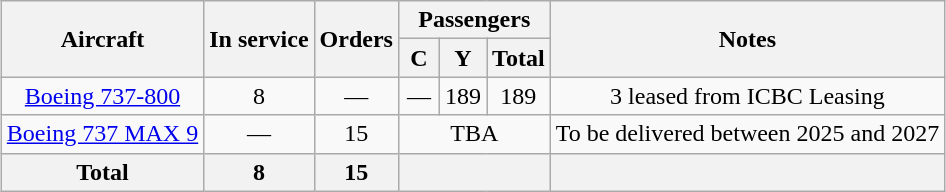<table class="wikitable" style="border-collapse:collapse; text-align:center; margin:auto;">
<tr>
<th rowspan="2">Aircraft</th>
<th rowspan="2">In service</th>
<th rowspan="2">Orders</th>
<th colspan="3">Passengers</th>
<th rowspan="2">Notes</th>
</tr>
<tr>
<th style="width:20px;"><abbr>C</abbr></th>
<th style="width:20px;"><abbr>Y</abbr></th>
<th style="width:20px;">Total</th>
</tr>
<tr>
<td><a href='#'>Boeing 737-800</a></td>
<td>8</td>
<td>—</td>
<td>—</td>
<td>189</td>
<td>189</td>
<td>3 leased from ICBC Leasing</td>
</tr>
<tr>
<td><a href='#'>Boeing 737 MAX 9</a></td>
<td>—</td>
<td>15</td>
<td colspan="3"><abbr>TBA</abbr></td>
<td>To be delivered between 2025 and 2027</td>
</tr>
<tr>
<th>Total</th>
<th>8</th>
<th>15</th>
<th colspan="3"></th>
<th></th>
</tr>
</table>
